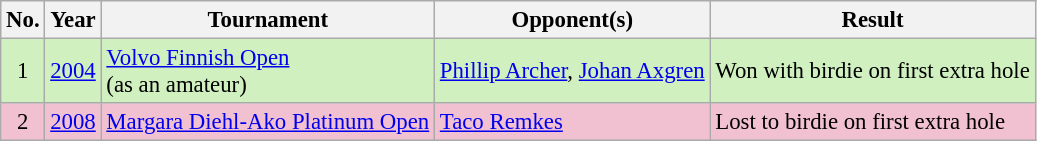<table class="wikitable" style="font-size:95%;">
<tr>
<th>No.</th>
<th>Year</th>
<th>Tournament</th>
<th>Opponent(s)</th>
<th>Result</th>
</tr>
<tr style="background:#D0F0C0;">
<td align=center>1</td>
<td><a href='#'>2004</a></td>
<td><a href='#'>Volvo Finnish Open</a><br>(as an amateur)</td>
<td> <a href='#'>Phillip Archer</a>,  <a href='#'>Johan Axgren</a></td>
<td>Won with birdie on first extra hole</td>
</tr>
<tr style="background:#F2C1D1;">
<td align=center>2</td>
<td><a href='#'>2008</a></td>
<td><a href='#'>Margara Diehl-Ako Platinum Open</a></td>
<td> <a href='#'>Taco Remkes</a></td>
<td>Lost to birdie on first extra hole</td>
</tr>
</table>
